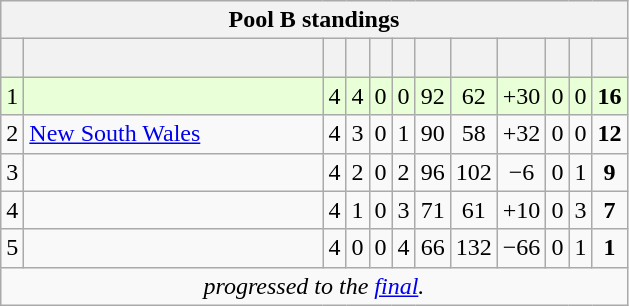<table class="wikitable" style="text-align:center; font-size:100%;">
<tr>
<th colspan="100%" cellpadding="0" cellspacing="0"><strong>Pool B standings</strong></th>
</tr>
<tr>
<th style="padding-right:1px;"></th>
<th style="width:12em;"></th>
<th></th>
<th></th>
<th></th>
<th></th>
<th></th>
<th></th>
<th></th>
<th></th>
<th></th>
<th><br></th>
</tr>
<tr style="background:#E8FFD8;">
<td>1</td>
<td align=left></td>
<td>4</td>
<td>4</td>
<td>0</td>
<td>0</td>
<td>92</td>
<td>62</td>
<td>+30</td>
<td>0</td>
<td>0</td>
<td><strong>16</strong></td>
</tr>
<tr>
<td>2</td>
<td align=left> <a href='#'>New South Wales</a></td>
<td>4</td>
<td>3</td>
<td>0</td>
<td>1</td>
<td>90</td>
<td>58</td>
<td>+32</td>
<td>0</td>
<td>0</td>
<td><strong>12</strong></td>
</tr>
<tr>
<td>3</td>
<td align=left></td>
<td>4</td>
<td>2</td>
<td>0</td>
<td>2</td>
<td>96</td>
<td>102</td>
<td>−6</td>
<td>0</td>
<td>1</td>
<td><strong>9</strong></td>
</tr>
<tr>
<td>4</td>
<td align=left></td>
<td>4</td>
<td>1</td>
<td>0</td>
<td>3</td>
<td>71</td>
<td>61</td>
<td>+10</td>
<td>0</td>
<td>3</td>
<td><strong>7</strong></td>
</tr>
<tr>
<td>5</td>
<td align=left></td>
<td>4</td>
<td>0</td>
<td>0</td>
<td>4</td>
<td>66</td>
<td>132</td>
<td>−66</td>
<td>0</td>
<td>1</td>
<td><strong>1</strong></td>
</tr>
<tr>
<td colspan="100%"><em> progressed to the <a href='#'>final</a>.</em></td>
</tr>
</table>
